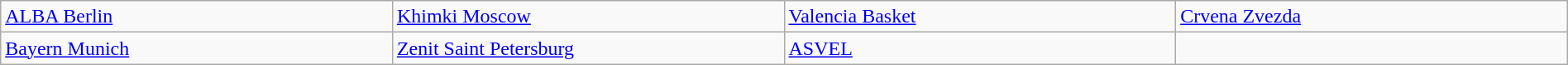<table class="wikitable" style="table-layout:fixed;width:100%;">
<tr>
<td width=25%> <a href='#'>ALBA Berlin</a> </td>
<td width=25%> <a href='#'>Khimki Moscow</a> </td>
<td width=25%> <a href='#'>Valencia Basket</a> </td>
<td width=25%> <a href='#'>Crvena Zvezda</a> </td>
</tr>
<tr>
<td> <a href='#'>Bayern Munich</a> </td>
<td> <a href='#'>Zenit Saint Petersburg</a> </td>
<td> <a href='#'>ASVEL</a> </td>
<td></td>
</tr>
</table>
